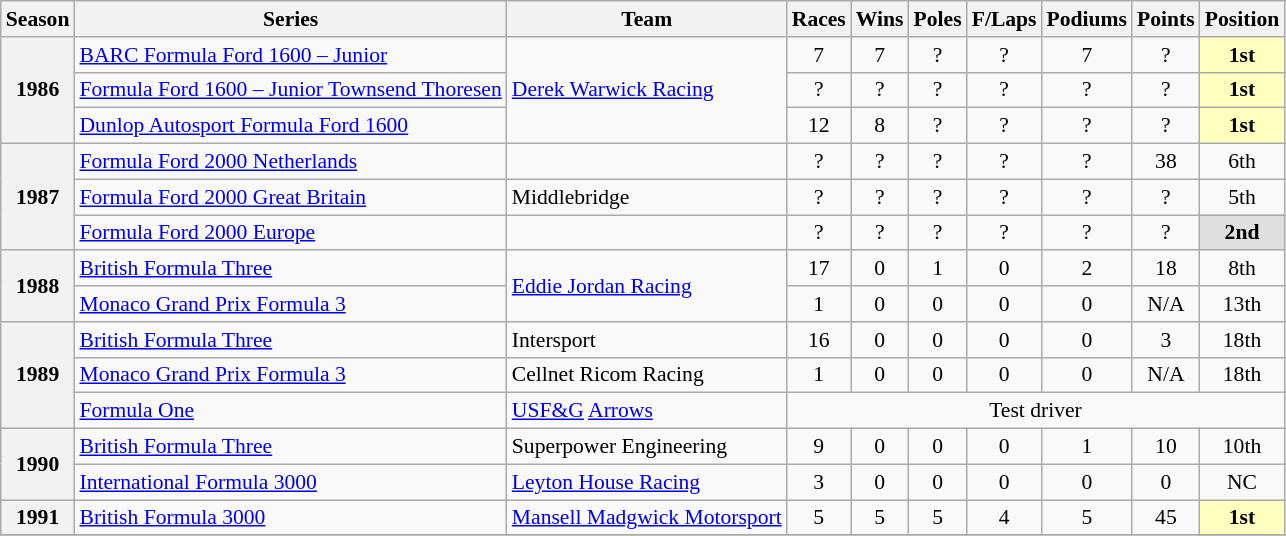<table class="wikitable" style="font-size: 90%; text-align:center">
<tr>
<th>Season</th>
<th>Series</th>
<th>Team</th>
<th>Races</th>
<th>Wins</th>
<th>Poles</th>
<th>F/Laps</th>
<th>Podiums</th>
<th>Points</th>
<th>Position</th>
</tr>
<tr>
<th rowspan=3>1986</th>
<td align=left><a href='#'>BARC Formula Ford 1600 – Junior</a></td>
<td rowspan="3" style="text-align:left"><a href='#'>Derek Warwick Racing</a></td>
<td>7</td>
<td>7</td>
<td>?</td>
<td>?</td>
<td>7</td>
<td>?</td>
<td style="background:#FFFFBF"><strong>1st</strong></td>
</tr>
<tr>
<td align=left><a href='#'>Formula Ford 1600 – Junior Townsend Thoresen</a></td>
<td>?</td>
<td>?</td>
<td>?</td>
<td>?</td>
<td>?</td>
<td>?</td>
<td style="background:#FFFFBF"><strong>1st</strong></td>
</tr>
<tr>
<td align=left><a href='#'>Dunlop Autosport Formula Ford 1600</a></td>
<td>12</td>
<td>8</td>
<td>?</td>
<td>?</td>
<td>?</td>
<td>?</td>
<td style="background:#FFFFBF"><strong>1st</strong></td>
</tr>
<tr>
<th rowspan=3>1987</th>
<td align=left><a href='#'>Formula Ford 2000 Netherlands</a></td>
<td align=left></td>
<td>?</td>
<td>?</td>
<td>?</td>
<td>?</td>
<td>?</td>
<td>38</td>
<td>6th</td>
</tr>
<tr>
<td align=left><a href='#'>Formula Ford 2000 Great Britain</a></td>
<td align=left>Middlebridge</td>
<td>?</td>
<td>?</td>
<td>?</td>
<td>?</td>
<td>?</td>
<td>?</td>
<td>5th</td>
</tr>
<tr>
<td align=left><a href='#'>Formula Ford 2000 Europe</a></td>
<td align=left></td>
<td>?</td>
<td>?</td>
<td>?</td>
<td>?</td>
<td>?</td>
<td>?</td>
<td style="background:#DFDFDF"><strong>2nd</strong></td>
</tr>
<tr>
<th rowspan=2>1988</th>
<td align=left><a href='#'>British Formula Three</a></td>
<td rowspan="2" style="text-align:left"><a href='#'>Eddie Jordan Racing</a></td>
<td>17</td>
<td>0</td>
<td>1</td>
<td>0</td>
<td>2</td>
<td>18</td>
<td>8th</td>
</tr>
<tr>
<td align=left><a href='#'>Monaco Grand Prix Formula 3</a></td>
<td>1</td>
<td>0</td>
<td>0</td>
<td>0</td>
<td>0</td>
<td>N/A</td>
<td>13th</td>
</tr>
<tr>
<th rowspan=3>1989</th>
<td align=left><a href='#'>British Formula Three</a></td>
<td align=left>Intersport</td>
<td>16</td>
<td>0</td>
<td>0</td>
<td>0</td>
<td>0</td>
<td>3</td>
<td>18th</td>
</tr>
<tr>
<td align=left><a href='#'>Monaco Grand Prix Formula 3</a></td>
<td align=left>Cellnet Ricom Racing</td>
<td>1</td>
<td>0</td>
<td>0</td>
<td>0</td>
<td>0</td>
<td>N/A</td>
<td>18th</td>
</tr>
<tr>
<td align=left><a href='#'>Formula One</a></td>
<td align=left><a href='#'>USF&G</a> <a href='#'>Arrows</a></td>
<td colspan="7">Test driver</td>
</tr>
<tr>
<th rowspan=2>1990</th>
<td align=left><a href='#'>British Formula Three</a></td>
<td align=left>Superpower Engineering</td>
<td>9</td>
<td>0</td>
<td>0</td>
<td>0</td>
<td>1</td>
<td>10</td>
<td>10th</td>
</tr>
<tr>
<td align=left><a href='#'>International Formula 3000</a></td>
<td align=left><a href='#'>Leyton House Racing</a></td>
<td>3</td>
<td>0</td>
<td>0</td>
<td>0</td>
<td>0</td>
<td>0</td>
<td>NC</td>
</tr>
<tr>
<th>1991</th>
<td align=left><a href='#'>British Formula 3000</a></td>
<td align=left><a href='#'>Mansell Madgwick Motorsport</a></td>
<td>5</td>
<td>5</td>
<td>5</td>
<td>4</td>
<td>5</td>
<td>45</td>
<td style="background:#FFFFBF"><strong>1st</strong></td>
</tr>
<tr>
</tr>
</table>
